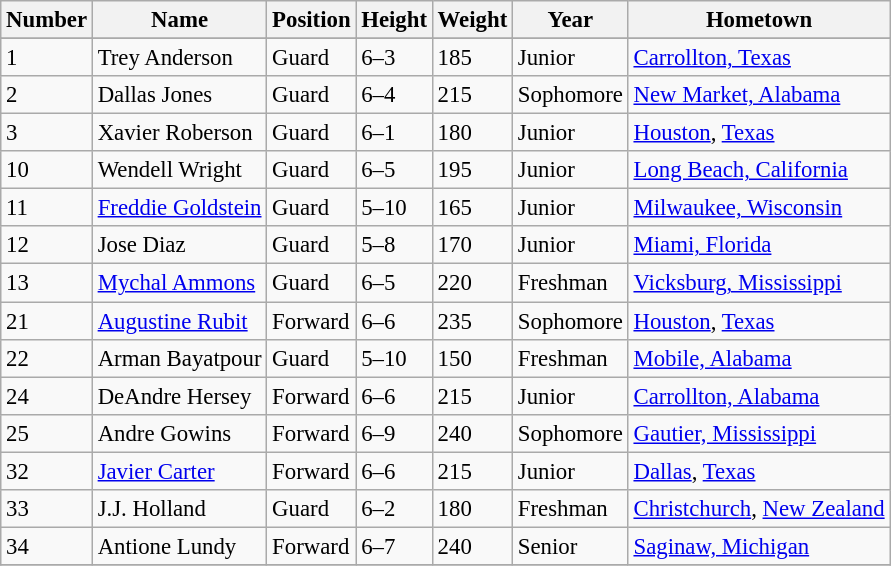<table class="wikitable" style="font-size: 95%;">
<tr>
<th>Number</th>
<th>Name</th>
<th>Position</th>
<th>Height</th>
<th>Weight</th>
<th>Year</th>
<th>Hometown</th>
</tr>
<tr>
</tr>
<tr>
<td>1</td>
<td>Trey Anderson</td>
<td>Guard</td>
<td>6–3</td>
<td>185</td>
<td>Junior</td>
<td><a href='#'>Carrollton, Texas</a></td>
</tr>
<tr>
<td>2</td>
<td>Dallas Jones</td>
<td>Guard</td>
<td>6–4</td>
<td>215</td>
<td>Sophomore</td>
<td><a href='#'>New Market, Alabama</a></td>
</tr>
<tr>
<td>3</td>
<td>Xavier Roberson</td>
<td>Guard</td>
<td>6–1</td>
<td>180</td>
<td>Junior</td>
<td><a href='#'>Houston</a>, <a href='#'>Texas</a></td>
</tr>
<tr>
<td>10</td>
<td>Wendell Wright</td>
<td>Guard</td>
<td>6–5</td>
<td>195</td>
<td>Junior</td>
<td><a href='#'>Long Beach, California</a></td>
</tr>
<tr>
<td>11</td>
<td><a href='#'>Freddie Goldstein</a></td>
<td>Guard</td>
<td>5–10</td>
<td>165</td>
<td>Junior</td>
<td><a href='#'>Milwaukee, Wisconsin</a></td>
</tr>
<tr>
<td>12</td>
<td>Jose Diaz</td>
<td>Guard</td>
<td>5–8</td>
<td>170</td>
<td>Junior</td>
<td><a href='#'>Miami, Florida</a></td>
</tr>
<tr>
<td>13</td>
<td><a href='#'>Mychal Ammons</a></td>
<td>Guard</td>
<td>6–5</td>
<td>220</td>
<td>Freshman</td>
<td><a href='#'>Vicksburg, Mississippi</a></td>
</tr>
<tr>
<td>21</td>
<td><a href='#'>Augustine Rubit</a></td>
<td>Forward</td>
<td>6–6</td>
<td>235</td>
<td>Sophomore</td>
<td><a href='#'>Houston</a>,  <a href='#'>Texas</a></td>
</tr>
<tr>
<td>22</td>
<td>Arman Bayatpour</td>
<td>Guard</td>
<td>5–10</td>
<td>150</td>
<td>Freshman</td>
<td><a href='#'>Mobile, Alabama</a></td>
</tr>
<tr>
<td>24</td>
<td>DeAndre Hersey</td>
<td>Forward</td>
<td>6–6</td>
<td>215</td>
<td>Junior</td>
<td><a href='#'>Carrollton, Alabama</a></td>
</tr>
<tr>
<td>25</td>
<td>Andre Gowins</td>
<td>Forward</td>
<td>6–9</td>
<td>240</td>
<td>Sophomore</td>
<td><a href='#'>Gautier, Mississippi</a></td>
</tr>
<tr>
<td>32</td>
<td><a href='#'>Javier Carter</a></td>
<td>Forward</td>
<td>6–6</td>
<td>215</td>
<td>Junior</td>
<td><a href='#'>Dallas</a>, <a href='#'>Texas</a></td>
</tr>
<tr>
<td>33</td>
<td>J.J. Holland</td>
<td>Guard</td>
<td>6–2</td>
<td>180</td>
<td>Freshman</td>
<td><a href='#'>Christchurch</a>, <a href='#'>New Zealand</a></td>
</tr>
<tr>
<td>34</td>
<td>Antione Lundy</td>
<td>Forward</td>
<td>6–7</td>
<td>240</td>
<td>Senior</td>
<td><a href='#'>Saginaw, Michigan</a></td>
</tr>
<tr>
</tr>
</table>
